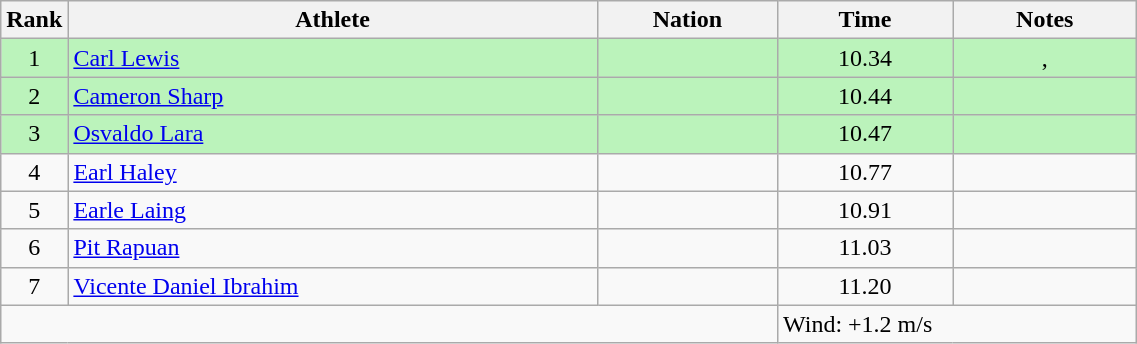<table class="wikitable sortable" style="text-align:center;width: 60%;">
<tr>
<th scope="col" style="width: 10px;">Rank</th>
<th scope="col">Athlete</th>
<th scope="col">Nation</th>
<th scope="col">Time</th>
<th scope="col">Notes</th>
</tr>
<tr bgcolor=bbf3bb>
<td>1</td>
<td align=left><a href='#'>Carl Lewis</a></td>
<td align=left></td>
<td>10.34</td>
<td>, </td>
</tr>
<tr bgcolor=bbf3bb>
<td>2</td>
<td align=left><a href='#'>Cameron Sharp</a></td>
<td align=left></td>
<td>10.44</td>
<td></td>
</tr>
<tr bgcolor=bbf3bb>
<td>3</td>
<td align=left><a href='#'>Osvaldo Lara</a></td>
<td align=left></td>
<td>10.47</td>
<td></td>
</tr>
<tr>
<td>4</td>
<td align=left><a href='#'>Earl Haley</a></td>
<td align=left></td>
<td>10.77</td>
<td></td>
</tr>
<tr>
<td>5</td>
<td align=left><a href='#'>Earle Laing</a></td>
<td align=left></td>
<td>10.91</td>
<td></td>
</tr>
<tr>
<td>6</td>
<td align=left><a href='#'>Pit Rapuan</a></td>
<td align=left></td>
<td>11.03</td>
<td></td>
</tr>
<tr>
<td>7</td>
<td align=left><a href='#'>Vicente Daniel Ibrahim</a></td>
<td align=left></td>
<td>11.20</td>
<td></td>
</tr>
<tr class="sortbottom">
<td colspan="3"></td>
<td colspan="2" style="text-align:left;">Wind: +1.2 m/s</td>
</tr>
</table>
